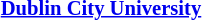<table class="toccolours" style="margin: 0 auto; width:90%; font-size: 0.86em">
<tr>
<th colspan="3"><a href='#'>Dublin City University</a></th>
</tr>
<tr>
<td style="width: 33%;"></td>
<td style="width: 33%;"><br></td>
<td style="width: 33%;"></td>
</tr>
</table>
